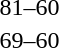<table style="text-align:center">
<tr>
<th width=200></th>
<th width=100></th>
<th width=200></th>
</tr>
<tr>
<td align=right><strong></strong></td>
<td align=center>81–60</td>
<td align=left></td>
</tr>
<tr>
<td align=right><strong></strong></td>
<td align=center>69–60</td>
<td align=left></td>
</tr>
</table>
